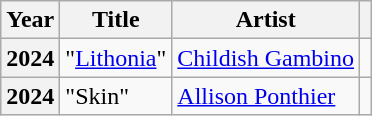<table class="wikitable plainrowheaders">
<tr>
<th scope="col">Year</th>
<th scope="col">Title</th>
<th scope="col">Artist</th>
<th scope="col"></th>
</tr>
<tr>
<th scope="row">2024</th>
<td>"<a href='#'>Lithonia</a>"</td>
<td><a href='#'>Childish Gambino</a></td>
<td style="text-align:center;"></td>
</tr>
<tr>
<th scope="row">2024</th>
<td>"Skin"</td>
<td><a href='#'>Allison Ponthier</a></td>
<td style="text-align:center;"></td>
</tr>
</table>
